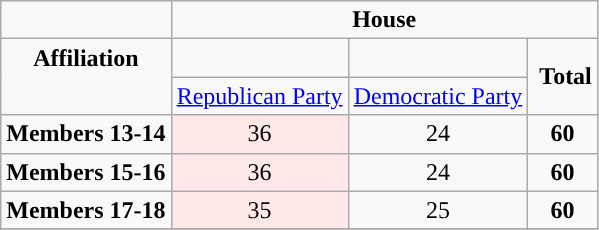<table class="wikitable">
<tr>
<td style="text-align:center;vertical-align:top;"></td>
<td colspan="4" align="center" valign="top"><strong>House</strong></td>
</tr>
<tr>
<td rowspan="2" style="text-align:center;vertical-align:top;"><strong>Affiliation</strong></td>
<td style="background-color:"> </td>
<td style="background-color:"> </td>
<td rowspan="2"> <strong>Total</strong></td>
</tr>
<tr>
<td><a href='#'>Republican Party</a></td>
<td><a href='#'>Democratic Party</a></td>
</tr>
<tr>
<td><strong>Members 13-14</strong></td>
<td style="background:#FFE8E8" align=center>36</td>
<td style="text-align:center;">24</td>
<td style="text-align:center;"><strong>60</strong></td>
</tr>
<tr>
<td><strong>Members 15-16</strong></td>
<td style="background:#FFE8E8" align=center>36</td>
<td style="text-align:center;">24</td>
<td style="text-align:center;"><strong>60</strong></td>
</tr>
<tr>
<td><strong>Members 17-18</strong></td>
<td style="background:#FFE8E8" align=center>35</td>
<td style="text-align:center;">25</td>
<td style="text-align:center;"><strong>60</strong></td>
</tr>
<tr>
</tr>
</table>
